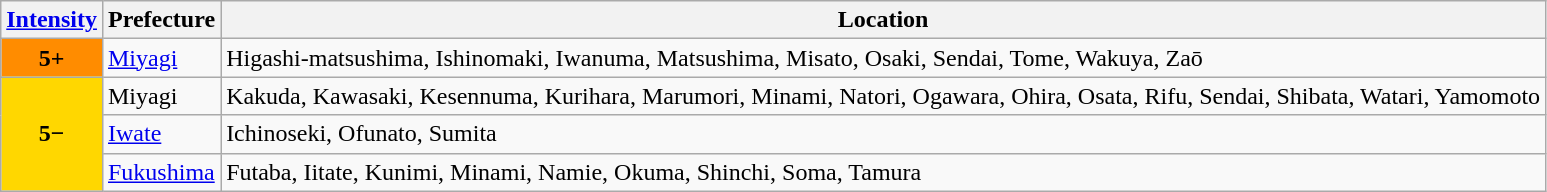<table class="wikitable mw-collapsible">
<tr>
<th><a href='#'>Intensity</a></th>
<th>Prefecture</th>
<th>Location</th>
</tr>
<tr>
<th style="background:#FF8C00">5+</th>
<td><a href='#'>Miyagi</a></td>
<td>Higashi-matsushima, Ishinomaki, Iwanuma, Matsushima, Misato, Osaki, Sendai, Tome, Wakuya, Zaō</td>
</tr>
<tr>
<th rowspan="3" style="background:#FFD700; color:#000000">5−</th>
<td>Miyagi</td>
<td>Kakuda, Kawasaki, Kesennuma, Kurihara, Marumori, Minami, Natori, Ogawara, Ohira, Osata, Rifu, Sendai, Shibata, Watari, Yamomoto</td>
</tr>
<tr>
<td><a href='#'>Iwate</a></td>
<td>Ichinoseki, Ofunato, Sumita</td>
</tr>
<tr>
<td><a href='#'>Fukushima</a></td>
<td>Futaba, Iitate, Kunimi, Minami, Namie, Okuma, Shinchi, Soma, Tamura</td>
</tr>
</table>
